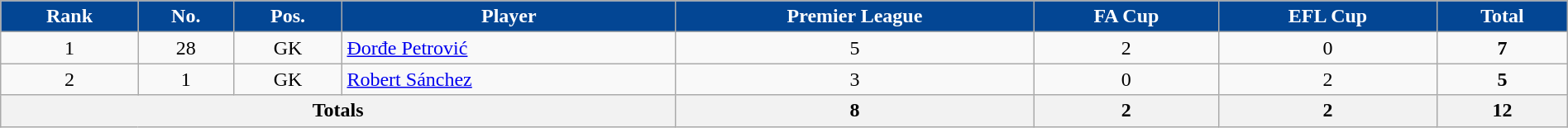<table class="wikitable sortable" style="text-align:center; width:100%">
<tr>
<th style=background-color:#034694;color:#FFFFFF>Rank</th>
<th style=background-color:#034694;color:#FFFFFF>No.</th>
<th style=background-color:#034694;color:#FFFFFF>Pos.</th>
<th style=background-color:#034694;color:#FFFFFF>Player</th>
<th style=background-color:#034694;color:#FFFFFF>Premier League</th>
<th style=background-color:#034694;color:#FFFFFF>FA Cup</th>
<th style=background-color:#034694;color:#FFFFFF>EFL Cup</th>
<th style=background-color:#034694;color:#FFFFFF>Total</th>
</tr>
<tr>
<td>1</td>
<td>28</td>
<td>GK</td>
<td align=left> <a href='#'>Đorđe Petrović</a></td>
<td>5</td>
<td>2</td>
<td>0</td>
<td><strong>7</strong></td>
</tr>
<tr>
<td>2</td>
<td>1</td>
<td>GK</td>
<td align=left> <a href='#'>Robert Sánchez</a></td>
<td>3</td>
<td>0</td>
<td>2</td>
<td><strong>5</strong></td>
</tr>
<tr>
<th colspan="4"><strong>Totals</strong></th>
<th><strong>8</strong></th>
<th><strong>2</strong></th>
<th><strong>2</strong></th>
<th><strong>12</strong></th>
</tr>
</table>
